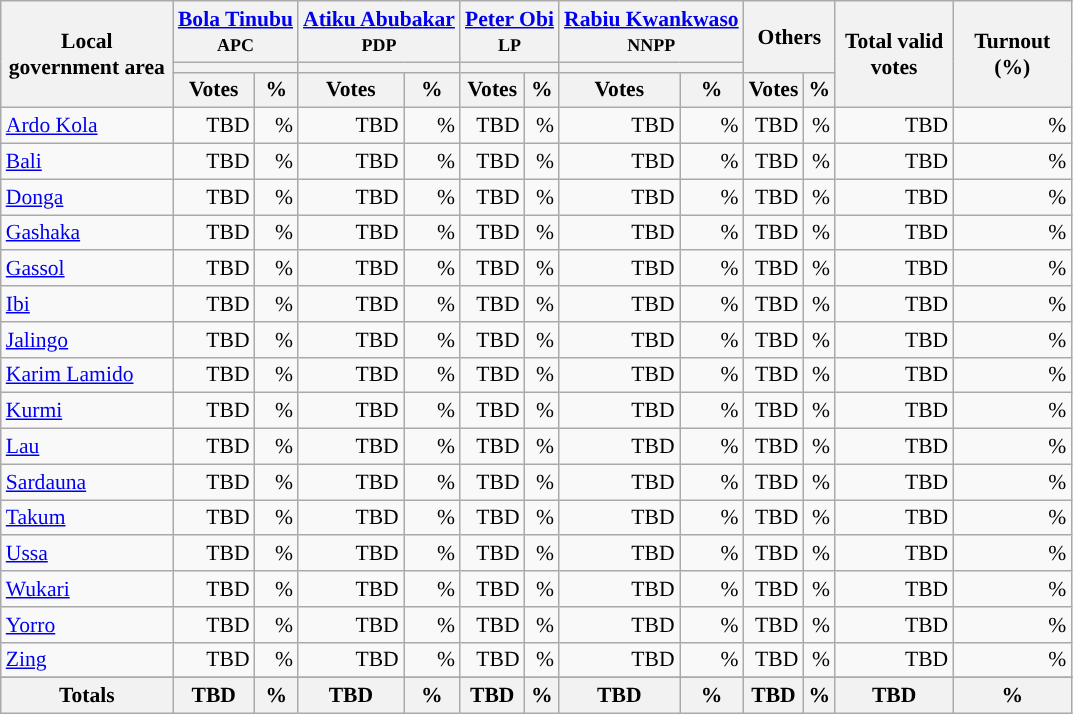<table class="wikitable sortable" style="text-align:right; font-size:90%">
<tr>
<th rowspan="3" style="max-width:7.5em;">Local government area</th>
<th colspan="2"><a href='#'>Bola Tinubu</a><br><small>APC</small></th>
<th colspan="2"><a href='#'>Atiku Abubakar</a><br><small>PDP</small></th>
<th colspan="2"><a href='#'>Peter Obi</a><br><small>LP</small></th>
<th colspan="2"><a href='#'>Rabiu Kwankwaso</a><br><small>NNPP</small></th>
<th colspan="2" rowspan="2">Others</th>
<th rowspan="3" style="max-width:5em;">Total valid votes</th>
<th rowspan="3" style="max-width:5em;">Turnout (%)</th>
</tr>
<tr>
<th colspan=2 style="background-color:"></th>
<th colspan=2 style="background-color:"></th>
<th colspan=2 style="background-color:"></th>
<th colspan=2 style="background-color:"></th>
</tr>
<tr>
<th>Votes</th>
<th>%</th>
<th>Votes</th>
<th>%</th>
<th>Votes</th>
<th>%</th>
<th>Votes</th>
<th>%</th>
<th>Votes</th>
<th>%</th>
</tr>
<tr style="background-color:#">
<td style="text-align:left;"><a href='#'>Ardo Kola</a></td>
<td>TBD</td>
<td>%</td>
<td>TBD</td>
<td>%</td>
<td>TBD</td>
<td>%</td>
<td>TBD</td>
<td>%</td>
<td>TBD</td>
<td>%</td>
<td>TBD</td>
<td>%</td>
</tr>
<tr style="background-color:#">
<td style="text-align:left;"><a href='#'>Bali</a></td>
<td>TBD</td>
<td>%</td>
<td>TBD</td>
<td>%</td>
<td>TBD</td>
<td>%</td>
<td>TBD</td>
<td>%</td>
<td>TBD</td>
<td>%</td>
<td>TBD</td>
<td>%</td>
</tr>
<tr style="background-color:#">
<td style="text-align:left;"><a href='#'>Donga</a></td>
<td>TBD</td>
<td>%</td>
<td>TBD</td>
<td>%</td>
<td>TBD</td>
<td>%</td>
<td>TBD</td>
<td>%</td>
<td>TBD</td>
<td>%</td>
<td>TBD</td>
<td>%</td>
</tr>
<tr style="background-color:#">
<td style="text-align:left;"><a href='#'>Gashaka</a></td>
<td>TBD</td>
<td>%</td>
<td>TBD</td>
<td>%</td>
<td>TBD</td>
<td>%</td>
<td>TBD</td>
<td>%</td>
<td>TBD</td>
<td>%</td>
<td>TBD</td>
<td>%</td>
</tr>
<tr style="background-color:#">
<td style="text-align:left;"><a href='#'>Gassol</a></td>
<td>TBD</td>
<td>%</td>
<td>TBD</td>
<td>%</td>
<td>TBD</td>
<td>%</td>
<td>TBD</td>
<td>%</td>
<td>TBD</td>
<td>%</td>
<td>TBD</td>
<td>%</td>
</tr>
<tr style="background-color:#">
<td style="text-align:left;"><a href='#'>Ibi</a></td>
<td>TBD</td>
<td>%</td>
<td>TBD</td>
<td>%</td>
<td>TBD</td>
<td>%</td>
<td>TBD</td>
<td>%</td>
<td>TBD</td>
<td>%</td>
<td>TBD</td>
<td>%</td>
</tr>
<tr style="background-color:#">
<td style="text-align:left;"><a href='#'>Jalingo</a></td>
<td>TBD</td>
<td>%</td>
<td>TBD</td>
<td>%</td>
<td>TBD</td>
<td>%</td>
<td>TBD</td>
<td>%</td>
<td>TBD</td>
<td>%</td>
<td>TBD</td>
<td>%</td>
</tr>
<tr style="background-color:#">
<td style="text-align:left;"><a href='#'>Karim Lamido</a></td>
<td>TBD</td>
<td>%</td>
<td>TBD</td>
<td>%</td>
<td>TBD</td>
<td>%</td>
<td>TBD</td>
<td>%</td>
<td>TBD</td>
<td>%</td>
<td>TBD</td>
<td>%</td>
</tr>
<tr style="background-color:#">
<td style="text-align:left;"><a href='#'>Kurmi</a></td>
<td>TBD</td>
<td>%</td>
<td>TBD</td>
<td>%</td>
<td>TBD</td>
<td>%</td>
<td>TBD</td>
<td>%</td>
<td>TBD</td>
<td>%</td>
<td>TBD</td>
<td>%</td>
</tr>
<tr style="background-color:#">
<td style="text-align:left;"><a href='#'>Lau</a></td>
<td>TBD</td>
<td>%</td>
<td>TBD</td>
<td>%</td>
<td>TBD</td>
<td>%</td>
<td>TBD</td>
<td>%</td>
<td>TBD</td>
<td>%</td>
<td>TBD</td>
<td>%</td>
</tr>
<tr style="background-color:#">
<td style="text-align:left;"><a href='#'>Sardauna</a></td>
<td>TBD</td>
<td>%</td>
<td>TBD</td>
<td>%</td>
<td>TBD</td>
<td>%</td>
<td>TBD</td>
<td>%</td>
<td>TBD</td>
<td>%</td>
<td>TBD</td>
<td>%</td>
</tr>
<tr style="background-color:#">
<td style="text-align:left;"><a href='#'>Takum</a></td>
<td>TBD</td>
<td>%</td>
<td>TBD</td>
<td>%</td>
<td>TBD</td>
<td>%</td>
<td>TBD</td>
<td>%</td>
<td>TBD</td>
<td>%</td>
<td>TBD</td>
<td>%</td>
</tr>
<tr style="background-color:#">
<td style="text-align:left;"><a href='#'>Ussa</a></td>
<td>TBD</td>
<td>%</td>
<td>TBD</td>
<td>%</td>
<td>TBD</td>
<td>%</td>
<td>TBD</td>
<td>%</td>
<td>TBD</td>
<td>%</td>
<td>TBD</td>
<td>%</td>
</tr>
<tr style="background-color:#">
<td style="text-align:left;"><a href='#'>Wukari</a></td>
<td>TBD</td>
<td>%</td>
<td>TBD</td>
<td>%</td>
<td>TBD</td>
<td>%</td>
<td>TBD</td>
<td>%</td>
<td>TBD</td>
<td>%</td>
<td>TBD</td>
<td>%</td>
</tr>
<tr style="background-color:#">
<td style="text-align:left;"><a href='#'>Yorro</a></td>
<td>TBD</td>
<td>%</td>
<td>TBD</td>
<td>%</td>
<td>TBD</td>
<td>%</td>
<td>TBD</td>
<td>%</td>
<td>TBD</td>
<td>%</td>
<td>TBD</td>
<td>%</td>
</tr>
<tr style="background-color:#">
<td style="text-align:left;"><a href='#'>Zing</a></td>
<td>TBD</td>
<td>%</td>
<td>TBD</td>
<td>%</td>
<td>TBD</td>
<td>%</td>
<td>TBD</td>
<td>%</td>
<td>TBD</td>
<td>%</td>
<td>TBD</td>
<td>%</td>
</tr>
<tr>
</tr>
<tr>
<th>Totals</th>
<th>TBD</th>
<th>%</th>
<th>TBD</th>
<th>%</th>
<th>TBD</th>
<th>%</th>
<th>TBD</th>
<th>%</th>
<th>TBD</th>
<th>%</th>
<th>TBD</th>
<th>%</th>
</tr>
</table>
